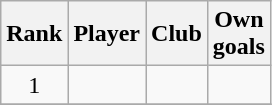<table class="wikitable" style="text-align:center">
<tr>
<th>Rank</th>
<th>Player</th>
<th>Club</th>
<th>Own<br>goals</th>
</tr>
<tr>
<td>1</td>
<td></td>
<td></td>
<td></td>
</tr>
<tr>
</tr>
</table>
